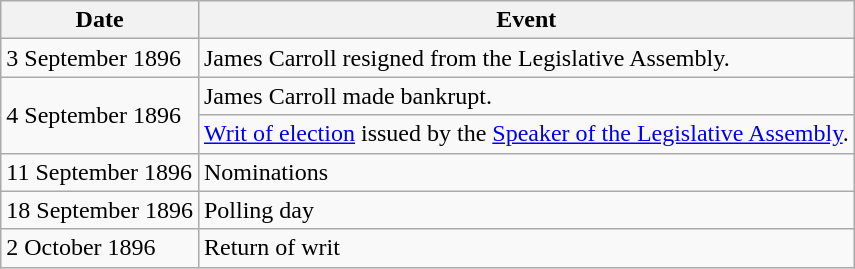<table class="wikitable">
<tr>
<th>Date</th>
<th>Event</th>
</tr>
<tr>
<td>3 September 1896</td>
<td>James Carroll resigned from the Legislative Assembly.</td>
</tr>
<tr>
<td rowspan="2">4 September 1896</td>
<td>James Carroll made bankrupt.</td>
</tr>
<tr>
<td><a href='#'>Writ of election</a> issued by the <a href='#'>Speaker of the Legislative Assembly</a>.</td>
</tr>
<tr>
<td>11 September 1896</td>
<td>Nominations</td>
</tr>
<tr>
<td>18 September 1896</td>
<td>Polling day</td>
</tr>
<tr>
<td>2 October 1896</td>
<td>Return of writ</td>
</tr>
</table>
